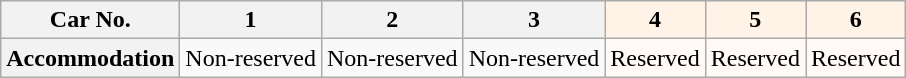<table class="wikitable">
<tr>
<th>Car No.</th>
<th>1</th>
<th>2</th>
<th>3</th>
<th style="background: #FFF2E6">4</th>
<th style="background: #FFF2E6">5</th>
<th style="background: #FFF2E6">6</th>
</tr>
<tr>
<th>Accommodation</th>
<td>Non-reserved</td>
<td>Non-reserved</td>
<td>Non-reserved</td>
<td style="background: #FFFAF5">Reserved</td>
<td style="background: #FFFAF5">Reserved</td>
<td style="background: #FFFAF5">Reserved</td>
</tr>
</table>
